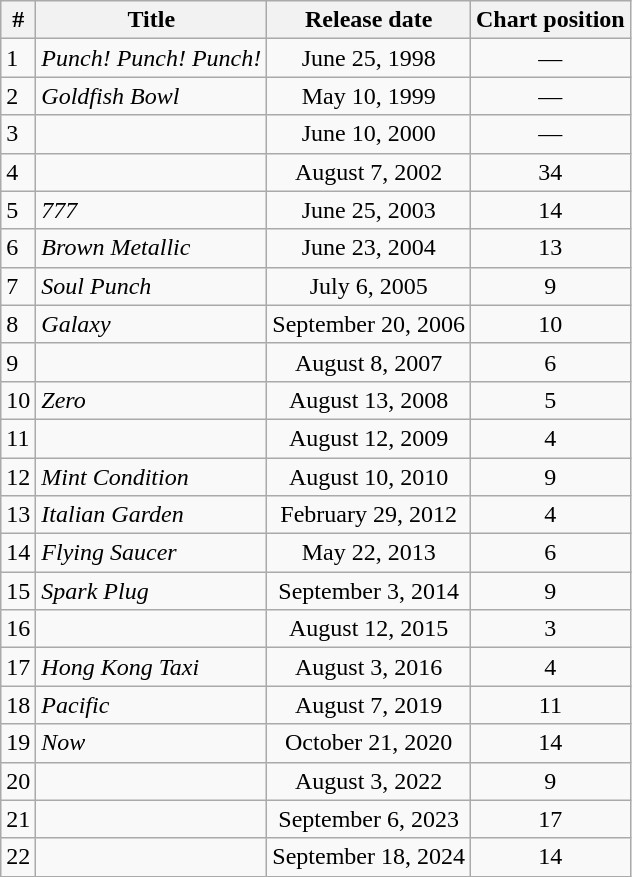<table class="wikitable">
<tr>
<th>#</th>
<th>Title</th>
<th>Release date</th>
<th>Chart position</th>
</tr>
<tr>
<td>1</td>
<td align="left"><em>Punch! Punch! Punch!</em></td>
<td align="center">June 25, 1998</td>
<td align="center">—</td>
</tr>
<tr>
<td>2</td>
<td align="left"><em>Goldfish Bowl</em></td>
<td align="center">May 10, 1999</td>
<td align="center">—</td>
</tr>
<tr>
<td>3</td>
<td align="left"></td>
<td align="center">June 10, 2000</td>
<td align="center">—</td>
</tr>
<tr>
<td>4</td>
<td align="left"></td>
<td align="center">August 7, 2002</td>
<td align="center">34</td>
</tr>
<tr>
<td>5</td>
<td align="left"><em>777</em></td>
<td align="center">June 25, 2003</td>
<td align="center">14</td>
</tr>
<tr>
<td>6</td>
<td align="left"><em>Brown Metallic</em></td>
<td align="center">June 23, 2004</td>
<td align="center">13</td>
</tr>
<tr>
<td>7</td>
<td align="left"><em>Soul Punch</em></td>
<td align="center">July 6, 2005</td>
<td align="center">9</td>
</tr>
<tr>
<td>8</td>
<td align="left"><em>Galaxy</em></td>
<td align="centert">September 20, 2006</td>
<td align="center">10</td>
</tr>
<tr>
<td>9</td>
<td align="left"></td>
<td align="center">August 8, 2007</td>
<td align="center">6</td>
</tr>
<tr>
<td>10</td>
<td align="left"><em>Zero</em></td>
<td align="center">August 13, 2008</td>
<td align="center">5</td>
</tr>
<tr>
<td>11</td>
<td align="left"></td>
<td align="center">August 12, 2009</td>
<td align="center">4</td>
</tr>
<tr>
<td>12</td>
<td align="left"><em>Mint Condition</em></td>
<td align="center">August 10, 2010</td>
<td align="center">9</td>
</tr>
<tr>
<td>13</td>
<td align="left"><em>Italian Garden</em></td>
<td align="center">February 29, 2012</td>
<td align="center">4</td>
</tr>
<tr>
<td>14</td>
<td align="left"><em>Flying Saucer</em></td>
<td align="center">May 22, 2013</td>
<td align="center">6</td>
</tr>
<tr>
<td>15</td>
<td align="left"><em>Spark Plug</em></td>
<td align="center">September 3, 2014</td>
<td align="center">9</td>
</tr>
<tr>
<td>16</td>
<td align="left"></td>
<td align="center">August 12, 2015</td>
<td align="center">3</td>
</tr>
<tr>
<td>17</td>
<td align="left"><em>Hong Kong Taxi</em></td>
<td align="center">August 3, 2016</td>
<td align="center">4</td>
</tr>
<tr>
<td>18</td>
<td align="left"><em>Pacific</em></td>
<td align="center">August 7, 2019</td>
<td align="center">11</td>
</tr>
<tr>
<td>19</td>
<td align="left"><em>Now</em></td>
<td align="center">October 21, 2020</td>
<td align="center">14</td>
</tr>
<tr>
<td>20</td>
<td align="left"></td>
<td align="center">August 3, 2022</td>
<td align="center">9</td>
</tr>
<tr>
<td>21</td>
<td align="left"></td>
<td align="center">September 6, 2023</td>
<td align="center">17</td>
</tr>
<tr>
<td>22</td>
<td align="left"></td>
<td align="center">September 18, 2024</td>
<td align="center">14</td>
</tr>
</table>
